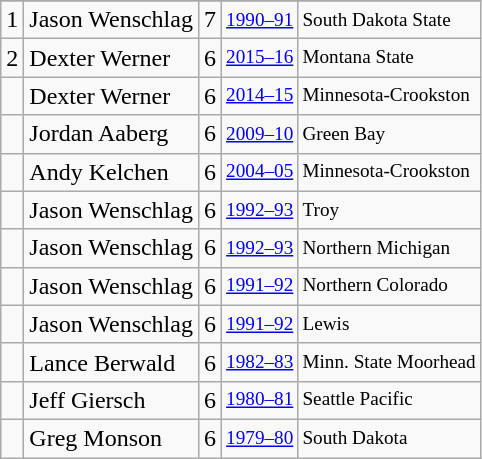<table class="wikitable">
<tr>
</tr>
<tr>
<td>1</td>
<td>Jason Wenschlag</td>
<td>7</td>
<td style="font-size:80%;"><a href='#'>1990–91</a></td>
<td style="font-size:80%;">South Dakota State</td>
</tr>
<tr>
<td>2</td>
<td>Dexter Werner</td>
<td>6</td>
<td style="font-size:80%;"><a href='#'>2015–16</a></td>
<td style="font-size:80%;">Montana State</td>
</tr>
<tr>
<td></td>
<td>Dexter Werner</td>
<td>6</td>
<td style="font-size:80%;"><a href='#'>2014–15</a></td>
<td style="font-size:80%;">Minnesota-Crookston</td>
</tr>
<tr>
<td></td>
<td>Jordan Aaberg</td>
<td>6</td>
<td style="font-size:80%;"><a href='#'>2009–10</a></td>
<td style="font-size:80%;">Green Bay</td>
</tr>
<tr>
<td></td>
<td>Andy Kelchen</td>
<td>6</td>
<td style="font-size:80%;"><a href='#'>2004–05</a></td>
<td style="font-size:80%;">Minnesota-Crookston</td>
</tr>
<tr>
<td></td>
<td>Jason Wenschlag</td>
<td>6</td>
<td style="font-size:80%;"><a href='#'>1992–93</a></td>
<td style="font-size:80%;">Troy</td>
</tr>
<tr>
<td></td>
<td>Jason Wenschlag</td>
<td>6</td>
<td style="font-size:80%;"><a href='#'>1992–93</a></td>
<td style="font-size:80%;">Northern Michigan</td>
</tr>
<tr>
<td></td>
<td>Jason Wenschlag</td>
<td>6</td>
<td style="font-size:80%;"><a href='#'>1991–92</a></td>
<td style="font-size:80%;">Northern Colorado</td>
</tr>
<tr>
<td></td>
<td>Jason Wenschlag</td>
<td>6</td>
<td style="font-size:80%;"><a href='#'>1991–92</a></td>
<td style="font-size:80%;">Lewis</td>
</tr>
<tr>
<td></td>
<td>Lance Berwald</td>
<td>6</td>
<td style="font-size:80%;"><a href='#'>1982–83</a></td>
<td style="font-size:80%;">Minn. State Moorhead</td>
</tr>
<tr>
<td></td>
<td>Jeff Giersch</td>
<td>6</td>
<td style="font-size:80%;"><a href='#'>1980–81</a></td>
<td style="font-size:80%;">Seattle Pacific</td>
</tr>
<tr>
<td></td>
<td>Greg Monson</td>
<td>6</td>
<td style="font-size:80%;"><a href='#'>1979–80</a></td>
<td style="font-size:80%;">South Dakota</td>
</tr>
</table>
